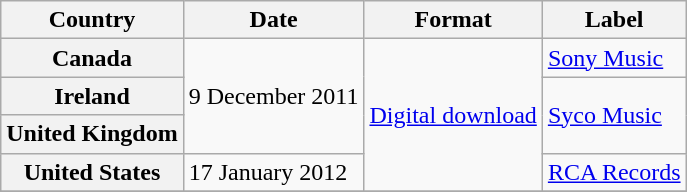<table class="wikitable plainrowheaders">
<tr>
<th scope="col">Country</th>
<th scope="col">Date</th>
<th scope="col">Format</th>
<th scope="col">Label</th>
</tr>
<tr>
<th scope="row">Canada</th>
<td rowspan="3">9 December 2011</td>
<td rowspan="4"><a href='#'>Digital download</a></td>
<td><a href='#'>Sony Music</a></td>
</tr>
<tr>
<th scope="row">Ireland</th>
<td rowspan="2"><a href='#'>Syco Music</a></td>
</tr>
<tr>
<th scope="row">United Kingdom</th>
</tr>
<tr>
<th scope="row">United States</th>
<td>17 January 2012</td>
<td><a href='#'>RCA Records</a></td>
</tr>
<tr>
</tr>
</table>
